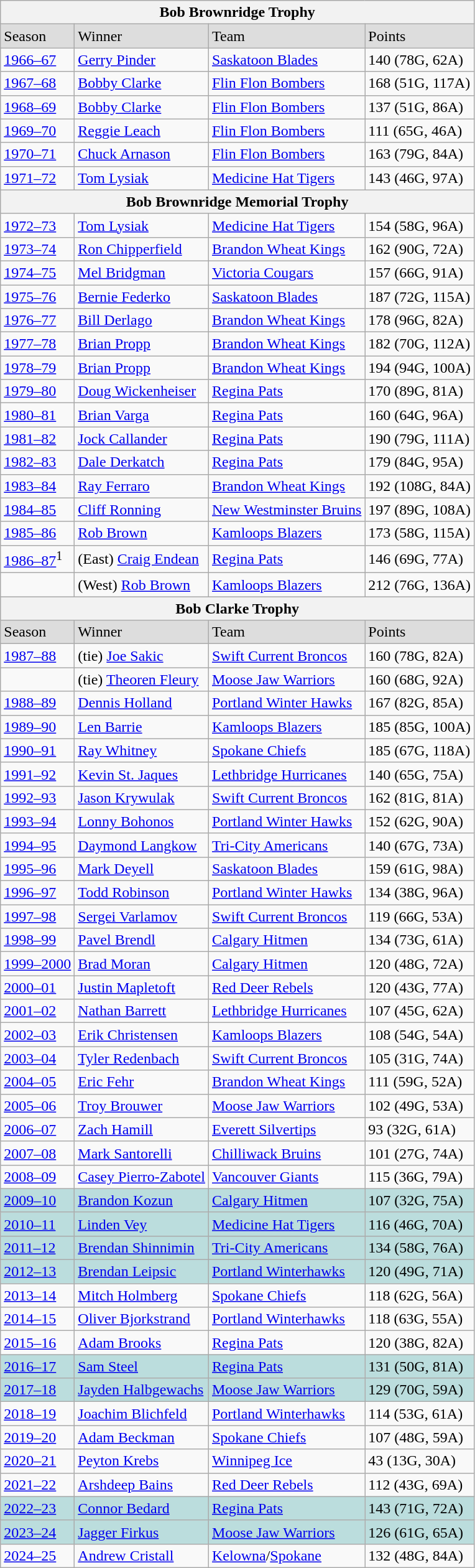<table class="wikitable">
<tr>
<th colspan="4">Bob Brownridge Trophy</th>
</tr>
<tr bgcolor="#dddddd">
<td>Season</td>
<td>Winner</td>
<td>Team</td>
<td>Points</td>
</tr>
<tr>
<td><a href='#'>1966–67</a></td>
<td><a href='#'>Gerry Pinder</a></td>
<td><a href='#'>Saskatoon Blades</a></td>
<td>140 (78G, 62A)</td>
</tr>
<tr>
<td><a href='#'>1967–68</a></td>
<td><a href='#'>Bobby Clarke</a></td>
<td><a href='#'>Flin Flon Bombers</a></td>
<td>168 (51G, 117A)</td>
</tr>
<tr>
<td><a href='#'>1968–69</a></td>
<td><a href='#'>Bobby Clarke</a></td>
<td><a href='#'>Flin Flon Bombers</a></td>
<td>137 (51G, 86A)</td>
</tr>
<tr>
<td><a href='#'>1969–70</a></td>
<td><a href='#'>Reggie Leach</a></td>
<td><a href='#'>Flin Flon Bombers</a></td>
<td>111 (65G, 46A)</td>
</tr>
<tr>
<td><a href='#'>1970–71</a></td>
<td><a href='#'>Chuck Arnason</a></td>
<td><a href='#'>Flin Flon Bombers</a></td>
<td>163 (79G, 84A)</td>
</tr>
<tr>
<td><a href='#'>1971–72</a></td>
<td><a href='#'>Tom Lysiak</a></td>
<td><a href='#'>Medicine Hat Tigers</a></td>
<td>143 (46G, 97A)</td>
</tr>
<tr>
<th colspan="4">Bob Brownridge Memorial Trophy</th>
</tr>
<tr>
<td><a href='#'>1972–73</a></td>
<td><a href='#'>Tom Lysiak</a></td>
<td><a href='#'>Medicine Hat Tigers</a></td>
<td>154 (58G, 96A)</td>
</tr>
<tr>
<td><a href='#'>1973–74</a></td>
<td><a href='#'>Ron Chipperfield</a></td>
<td><a href='#'>Brandon Wheat Kings</a></td>
<td>162 (90G, 72A)</td>
</tr>
<tr>
<td><a href='#'>1974–75</a></td>
<td><a href='#'>Mel Bridgman</a></td>
<td><a href='#'>Victoria Cougars</a></td>
<td>157 (66G, 91A)</td>
</tr>
<tr>
<td><a href='#'>1975–76</a></td>
<td><a href='#'>Bernie Federko</a></td>
<td><a href='#'>Saskatoon Blades</a></td>
<td>187 (72G, 115A)</td>
</tr>
<tr>
<td><a href='#'>1976–77</a></td>
<td><a href='#'>Bill Derlago</a></td>
<td><a href='#'>Brandon Wheat Kings</a></td>
<td>178 (96G, 82A)</td>
</tr>
<tr>
<td><a href='#'>1977–78</a></td>
<td><a href='#'>Brian Propp</a></td>
<td><a href='#'>Brandon Wheat Kings</a></td>
<td>182 (70G, 112A)</td>
</tr>
<tr>
<td><a href='#'>1978–79</a></td>
<td><a href='#'>Brian Propp</a></td>
<td><a href='#'>Brandon Wheat Kings</a></td>
<td>194 (94G, 100A)</td>
</tr>
<tr>
<td><a href='#'>1979–80</a></td>
<td><a href='#'>Doug Wickenheiser</a></td>
<td><a href='#'>Regina Pats</a></td>
<td>170 (89G, 81A)</td>
</tr>
<tr>
<td><a href='#'>1980–81</a></td>
<td><a href='#'>Brian Varga</a></td>
<td><a href='#'>Regina Pats</a></td>
<td>160 (64G, 96A)</td>
</tr>
<tr>
<td><a href='#'>1981–82</a></td>
<td><a href='#'>Jock Callander</a></td>
<td><a href='#'>Regina Pats</a></td>
<td>190 (79G, 111A)</td>
</tr>
<tr>
<td><a href='#'>1982–83</a></td>
<td><a href='#'>Dale Derkatch</a></td>
<td><a href='#'>Regina Pats</a></td>
<td>179 (84G, 95A)</td>
</tr>
<tr>
<td><a href='#'>1983–84</a></td>
<td><a href='#'>Ray Ferraro</a></td>
<td><a href='#'>Brandon Wheat Kings</a></td>
<td>192 (108G, 84A)</td>
</tr>
<tr>
<td><a href='#'>1984–85</a></td>
<td><a href='#'>Cliff Ronning</a></td>
<td><a href='#'>New Westminster Bruins</a></td>
<td>197 (89G, 108A)</td>
</tr>
<tr>
<td><a href='#'>1985–86</a></td>
<td><a href='#'>Rob Brown</a></td>
<td><a href='#'>Kamloops Blazers</a></td>
<td>173 (58G, 115A)</td>
</tr>
<tr>
<td><a href='#'>1986–87</a><sup>1</sup></td>
<td>(East) <a href='#'>Craig Endean</a></td>
<td><a href='#'>Regina Pats</a></td>
<td>146 (69G, 77A)</td>
</tr>
<tr>
<td></td>
<td>(West) <a href='#'>Rob Brown</a></td>
<td><a href='#'>Kamloops Blazers</a></td>
<td>212 (76G, 136A)</td>
</tr>
<tr bgcolor="#dddddd">
<th colspan="4">Bob Clarke Trophy</th>
</tr>
<tr bgcolor="#dddddd">
<td>Season</td>
<td>Winner</td>
<td>Team</td>
<td>Points</td>
</tr>
<tr>
<td><a href='#'>1987–88</a></td>
<td>(tie) <a href='#'>Joe Sakic</a></td>
<td><a href='#'>Swift Current Broncos</a></td>
<td>160 (78G, 82A)</td>
</tr>
<tr>
<td></td>
<td>(tie) <a href='#'>Theoren Fleury</a></td>
<td><a href='#'>Moose Jaw Warriors</a></td>
<td>160 (68G, 92A)</td>
</tr>
<tr>
<td><a href='#'>1988–89</a></td>
<td><a href='#'>Dennis Holland</a></td>
<td><a href='#'>Portland Winter Hawks</a></td>
<td>167 (82G, 85A)</td>
</tr>
<tr>
<td><a href='#'>1989–90</a></td>
<td><a href='#'>Len Barrie</a></td>
<td><a href='#'>Kamloops Blazers</a></td>
<td>185 (85G, 100A)</td>
</tr>
<tr>
<td><a href='#'>1990–91</a></td>
<td><a href='#'>Ray Whitney</a></td>
<td><a href='#'>Spokane Chiefs</a></td>
<td>185 (67G, 118A)</td>
</tr>
<tr>
<td><a href='#'>1991–92</a></td>
<td><a href='#'>Kevin St. Jaques</a></td>
<td><a href='#'>Lethbridge Hurricanes</a></td>
<td>140 (65G, 75A)</td>
</tr>
<tr>
<td><a href='#'>1992–93</a></td>
<td><a href='#'>Jason Krywulak</a></td>
<td><a href='#'>Swift Current Broncos</a></td>
<td>162 (81G, 81A)</td>
</tr>
<tr>
<td><a href='#'>1993–94</a></td>
<td><a href='#'>Lonny Bohonos</a></td>
<td><a href='#'>Portland Winter Hawks</a></td>
<td>152 (62G, 90A)</td>
</tr>
<tr>
<td><a href='#'>1994–95</a></td>
<td><a href='#'>Daymond Langkow</a></td>
<td><a href='#'>Tri-City Americans</a></td>
<td>140 (67G, 73A)</td>
</tr>
<tr>
<td><a href='#'>1995–96</a></td>
<td><a href='#'>Mark Deyell</a></td>
<td><a href='#'>Saskatoon Blades</a></td>
<td>159 (61G, 98A)</td>
</tr>
<tr>
<td><a href='#'>1996–97</a></td>
<td><a href='#'>Todd Robinson</a></td>
<td><a href='#'>Portland Winter Hawks</a></td>
<td>134 (38G, 96A)</td>
</tr>
<tr>
<td><a href='#'>1997–98</a></td>
<td><a href='#'>Sergei Varlamov</a></td>
<td><a href='#'>Swift Current Broncos</a></td>
<td>119 (66G, 53A)</td>
</tr>
<tr>
<td><a href='#'>1998–99</a></td>
<td><a href='#'>Pavel Brendl</a></td>
<td><a href='#'>Calgary Hitmen</a></td>
<td>134 (73G, 61A)</td>
</tr>
<tr>
<td><a href='#'>1999–2000</a></td>
<td><a href='#'>Brad Moran</a></td>
<td><a href='#'>Calgary Hitmen</a></td>
<td>120 (48G, 72A)</td>
</tr>
<tr>
<td><a href='#'>2000–01</a></td>
<td><a href='#'>Justin Mapletoft</a></td>
<td><a href='#'>Red Deer Rebels</a></td>
<td>120 (43G, 77A)</td>
</tr>
<tr>
<td><a href='#'>2001–02</a></td>
<td><a href='#'>Nathan Barrett</a></td>
<td><a href='#'>Lethbridge Hurricanes</a></td>
<td>107 (45G, 62A)</td>
</tr>
<tr>
<td><a href='#'>2002–03</a></td>
<td><a href='#'>Erik Christensen</a></td>
<td><a href='#'>Kamloops Blazers</a></td>
<td>108 (54G, 54A)</td>
</tr>
<tr>
<td><a href='#'>2003–04</a></td>
<td><a href='#'>Tyler Redenbach</a></td>
<td><a href='#'>Swift Current Broncos</a></td>
<td>105 (31G, 74A)</td>
</tr>
<tr>
<td><a href='#'>2004–05</a></td>
<td><a href='#'>Eric Fehr</a></td>
<td><a href='#'>Brandon Wheat Kings</a></td>
<td>111 (59G, 52A)</td>
</tr>
<tr>
<td><a href='#'>2005–06</a></td>
<td><a href='#'>Troy Brouwer</a></td>
<td><a href='#'>Moose Jaw Warriors</a></td>
<td>102 (49G, 53A)</td>
</tr>
<tr>
<td><a href='#'>2006–07</a></td>
<td><a href='#'>Zach Hamill</a></td>
<td><a href='#'>Everett Silvertips</a></td>
<td>93 (32G, 61A)</td>
</tr>
<tr>
<td><a href='#'>2007–08</a></td>
<td><a href='#'>Mark Santorelli</a></td>
<td><a href='#'>Chilliwack Bruins</a></td>
<td>101 (27G, 74A)</td>
</tr>
<tr>
<td><a href='#'>2008–09</a></td>
<td><a href='#'>Casey Pierro-Zabotel</a></td>
<td><a href='#'>Vancouver Giants</a></td>
<td>115 (36G, 79A)</td>
</tr>
<tr bgcolor="#bbdddd">
<td><a href='#'>2009–10</a></td>
<td><a href='#'>Brandon Kozun</a></td>
<td><a href='#'>Calgary Hitmen</a></td>
<td>107 (32G, 75A)</td>
</tr>
<tr bgcolor="#bbdddd">
<td><a href='#'>2010–11</a></td>
<td><a href='#'>Linden Vey</a></td>
<td><a href='#'>Medicine Hat Tigers</a></td>
<td>116 (46G, 70A)</td>
</tr>
<tr bgcolor="#bbdddd">
<td><a href='#'>2011–12</a></td>
<td><a href='#'>Brendan Shinnimin</a></td>
<td><a href='#'>Tri-City Americans</a></td>
<td>134 (58G, 76A)</td>
</tr>
<tr bgcolor="#bbdddd">
<td><a href='#'>2012–13</a></td>
<td><a href='#'>Brendan Leipsic</a></td>
<td><a href='#'>Portland Winterhawks</a></td>
<td>120 (49G, 71A)</td>
</tr>
<tr>
<td><a href='#'>2013–14</a></td>
<td><a href='#'>Mitch Holmberg</a></td>
<td><a href='#'>Spokane Chiefs</a></td>
<td>118 (62G, 56A)</td>
</tr>
<tr>
<td><a href='#'>2014–15</a></td>
<td><a href='#'>Oliver Bjorkstrand</a></td>
<td><a href='#'>Portland Winterhawks</a></td>
<td>118 (63G, 55A)</td>
</tr>
<tr>
<td><a href='#'>2015–16</a></td>
<td><a href='#'>Adam Brooks</a></td>
<td><a href='#'>Regina Pats</a></td>
<td>120 (38G, 82A)</td>
</tr>
<tr bgcolor="#bbdddd">
<td><a href='#'>2016–17</a></td>
<td><a href='#'>Sam Steel</a></td>
<td><a href='#'>Regina Pats</a></td>
<td>131 (50G, 81A)</td>
</tr>
<tr bgcolor="#bbdddd">
<td><a href='#'>2017–18</a></td>
<td><a href='#'>Jayden Halbgewachs</a></td>
<td><a href='#'>Moose Jaw Warriors</a></td>
<td>129 (70G, 59A)</td>
</tr>
<tr>
<td><a href='#'>2018–19</a></td>
<td><a href='#'>Joachim Blichfeld</a></td>
<td><a href='#'>Portland Winterhawks</a></td>
<td>114 (53G, 61A)</td>
</tr>
<tr>
<td><a href='#'>2019–20</a></td>
<td><a href='#'>Adam Beckman</a></td>
<td><a href='#'>Spokane Chiefs</a></td>
<td>107 (48G, 59A)</td>
</tr>
<tr>
<td><a href='#'>2020–21</a></td>
<td><a href='#'>Peyton Krebs</a></td>
<td><a href='#'>Winnipeg Ice</a></td>
<td>43 (13G, 30A)</td>
</tr>
<tr>
<td><a href='#'>2021–22</a></td>
<td><a href='#'>Arshdeep Bains</a></td>
<td><a href='#'>Red Deer Rebels</a></td>
<td>112 (43G, 69A)</td>
</tr>
<tr bgcolor="#bbdddd">
<td><a href='#'>2022–23</a></td>
<td><a href='#'>Connor Bedard</a></td>
<td><a href='#'>Regina Pats</a></td>
<td>143 (71G, 72A)</td>
</tr>
<tr bgcolor="#bbdddd">
<td><a href='#'>2023–24</a></td>
<td><a href='#'>Jagger Firkus</a></td>
<td><a href='#'>Moose Jaw Warriors</a></td>
<td>126 (61G, 65A)</td>
</tr>
<tr>
<td><a href='#'>2024–25</a></td>
<td><a href='#'>Andrew Cristall</a></td>
<td><a href='#'>Kelowna</a>/<a href='#'>Spokane</a></td>
<td>132 (48G, 84A)</td>
</tr>
</table>
